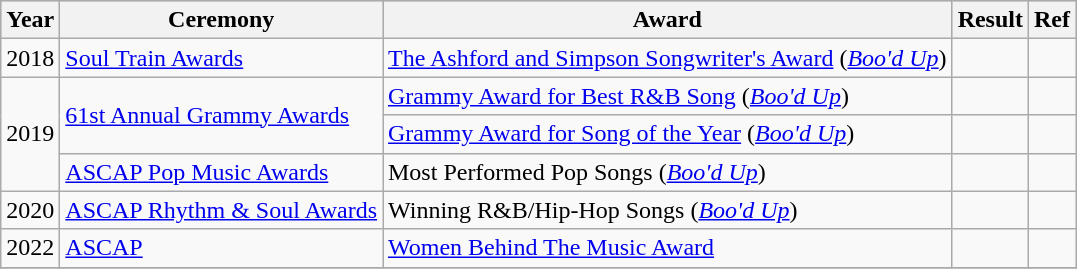<table class="wikitable">
<tr style="background:#ccc; text-align:center;">
<th scope="col">Year</th>
<th scope="col">Ceremony</th>
<th scope="col">Award</th>
<th scope="col">Result</th>
<th>Ref</th>
</tr>
<tr>
<td>2018</td>
<td><a href='#'>Soul Train Awards</a></td>
<td><a href='#'>The Ashford and Simpson Songwriter's Award</a> (<em><a href='#'>Boo'd Up</a></em>)</td>
<td></td>
<td></td>
</tr>
<tr>
<td rowspan="3">2019</td>
<td rowspan="2"><a href='#'>61st Annual Grammy Awards</a></td>
<td><a href='#'>Grammy Award for Best R&B Song</a> (<em><a href='#'>Boo'd Up</a></em>)</td>
<td></td>
<td></td>
</tr>
<tr>
<td><a href='#'>Grammy Award for Song of the Year</a> (<em><a href='#'>Boo'd Up</a></em>)</td>
<td></td>
<td></td>
</tr>
<tr>
<td><a href='#'>ASCAP Pop Music Awards</a></td>
<td>Most Performed Pop Songs (<em><a href='#'>Boo'd Up</a></em>)</td>
<td></td>
<td></td>
</tr>
<tr>
<td>2020</td>
<td><a href='#'>ASCAP Rhythm & Soul Awards</a></td>
<td>Winning R&B/Hip-Hop Songs (<em><a href='#'>Boo'd Up</a></em>)</td>
<td></td>
<td></td>
</tr>
<tr>
<td>2022</td>
<td><a href='#'>ASCAP</a></td>
<td><a href='#'>Women Behind The Music Award</a></td>
<td></td>
<td></td>
</tr>
<tr>
</tr>
</table>
